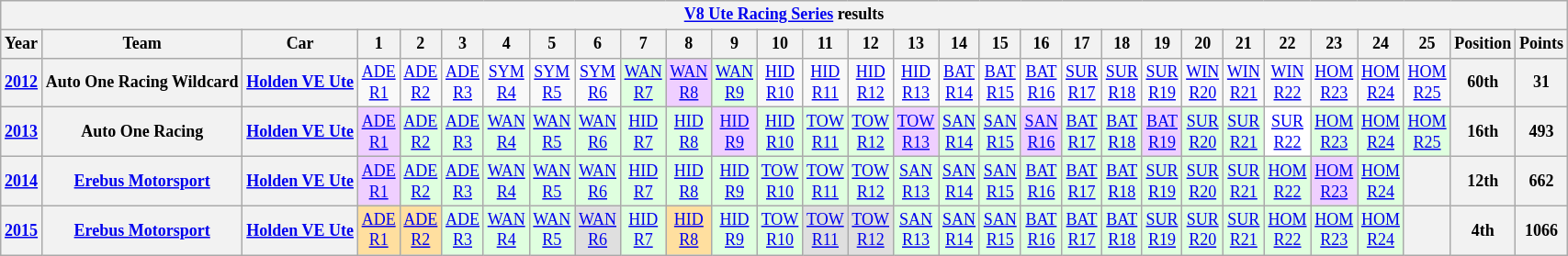<table class="wikitable" style="text-align:center; font-size:75%">
<tr>
<th colspan=30><a href='#'>V8 Ute Racing Series</a> results</th>
</tr>
<tr>
<th>Year</th>
<th>Team</th>
<th>Car</th>
<th>1</th>
<th>2</th>
<th>3</th>
<th>4</th>
<th>5</th>
<th>6</th>
<th>7</th>
<th>8</th>
<th>9</th>
<th>10</th>
<th>11</th>
<th>12</th>
<th>13</th>
<th>14</th>
<th>15</th>
<th>16</th>
<th>17</th>
<th>18</th>
<th>19</th>
<th>20</th>
<th>21</th>
<th>22</th>
<th>23</th>
<th>24</th>
<th>25</th>
<th>Position</th>
<th>Points</th>
</tr>
<tr>
<th><a href='#'>2012</a></th>
<th>Auto One Racing Wildcard</th>
<th><a href='#'>Holden VE Ute</a></th>
<td><a href='#'>ADE<br>R1</a></td>
<td><a href='#'>ADE<br>R2</a></td>
<td><a href='#'>ADE<br>R3</a></td>
<td><a href='#'>SYM<br>R4</a></td>
<td><a href='#'>SYM<br>R5</a></td>
<td><a href='#'>SYM<br>R6</a></td>
<td style="background: #dfffdf"><a href='#'>WAN<br>R7</a><br></td>
<td style="background: #efcfff"><a href='#'>WAN<br>R8</a><br></td>
<td style="background: #dfffdf"><a href='#'>WAN<br>R9</a><br></td>
<td><a href='#'>HID<br>R10</a></td>
<td><a href='#'>HID<br>R11</a></td>
<td><a href='#'>HID<br>R12</a></td>
<td><a href='#'>HID<br>R13</a></td>
<td><a href='#'>BAT<br>R14</a></td>
<td><a href='#'>BAT<br>R15</a></td>
<td><a href='#'>BAT<br>R16</a></td>
<td><a href='#'>SUR<br>R17</a></td>
<td><a href='#'>SUR<br>R18</a></td>
<td><a href='#'>SUR<br>R19</a></td>
<td><a href='#'>WIN<br>R20</a></td>
<td><a href='#'>WIN<br>R21</a></td>
<td><a href='#'>WIN<br>R22</a></td>
<td><a href='#'>HOM<br>R23</a></td>
<td><a href='#'>HOM<br>R24</a></td>
<td><a href='#'>HOM<br>R25</a></td>
<th>60th</th>
<th>31</th>
</tr>
<tr>
<th><a href='#'>2013</a></th>
<th>Auto One Racing</th>
<th><a href='#'>Holden VE Ute</a></th>
<td style="background: #efcfff"><a href='#'>ADE<br>R1</a><br></td>
<td style="background: #dfffdf"><a href='#'>ADE<br>R2</a><br></td>
<td style="background: #dfffdf"><a href='#'>ADE<br>R3</a><br></td>
<td style="background: #dfffdf"><a href='#'>WAN<br>R4</a><br></td>
<td style="background: #dfffdf"><a href='#'>WAN<br>R5</a><br></td>
<td style="background: #dfffdf"><a href='#'>WAN<br>R6</a><br></td>
<td style="background: #dfffdf"><a href='#'>HID<br>R7</a><br></td>
<td style="background: #dfffdf"><a href='#'>HID<br>R8</a><br></td>
<td style="background: #efcfff"><a href='#'>HID<br>R9</a><br></td>
<td style="background: #dfffdf"><a href='#'>HID<br>R10</a><br></td>
<td style="background: #dfffdf"><a href='#'>TOW<br>R11</a><br></td>
<td style="background: #dfffdf"><a href='#'>TOW<br>R12</a><br></td>
<td style="background: #efcfff"><a href='#'>TOW<br>R13</a><br></td>
<td style="background: #dfffdf"><a href='#'>SAN<br>R14</a><br></td>
<td style="background: #dfffdf"><a href='#'>SAN<br>R15</a><br></td>
<td style="background: #efcfff"><a href='#'>SAN<br>R16</a><br></td>
<td style="background: #dfffdf"><a href='#'>BAT<br>R17</a><br></td>
<td style="background: #dfffdf"><a href='#'>BAT<br>R18</a><br></td>
<td style="background: #efcfff"><a href='#'>BAT<br>R19</a><br></td>
<td style="background: #dfffdf"><a href='#'>SUR<br>R20</a><br></td>
<td style="background: #dfffdf"><a href='#'>SUR<br>R21</a><br></td>
<td style="background: #ffffff"><a href='#'>SUR<br>R22</a><br></td>
<td style="background: #dfffdf"><a href='#'>HOM<br>R23</a><br></td>
<td style="background: #dfffdf"><a href='#'>HOM<br>R24</a><br></td>
<td style="background: #dfffdf"><a href='#'>HOM<br>R25</a><br></td>
<th>16th</th>
<th>493</th>
</tr>
<tr>
<th><a href='#'>2014</a></th>
<th><a href='#'>Erebus Motorsport</a></th>
<th><a href='#'>Holden VE Ute</a></th>
<td style="background: #efcfff"><a href='#'>ADE<br>R1</a><br></td>
<td style="background: #dfffdf"><a href='#'>ADE<br>R2</a><br></td>
<td style="background: #dfffdf"><a href='#'>ADE<br>R3</a><br></td>
<td style="background: #dfffdf"><a href='#'>WAN<br>R4</a><br></td>
<td style="background: #dfffdf"><a href='#'>WAN<br>R5</a><br></td>
<td style="background: #dfffdf"><a href='#'>WAN<br>R6</a><br></td>
<td style="background: #dfffdf"><a href='#'>HID<br>R7</a><br></td>
<td style="background: #dfffdf"><a href='#'>HID<br>R8</a><br></td>
<td style="background: #dfffdf"><a href='#'>HID<br>R9</a><br></td>
<td style="background: #dfffdf"><a href='#'>TOW<br>R10</a><br></td>
<td style="background: #dfffdf"><a href='#'>TOW<br>R11</a><br></td>
<td style="background: #dfffdf"><a href='#'>TOW<br>R12</a><br></td>
<td style="background: #dfffdf"><a href='#'>SAN<br>R13</a><br></td>
<td style="background: #dfffdf"><a href='#'>SAN<br>R14</a><br></td>
<td style="background: #dfffdf"><a href='#'>SAN<br>R15</a><br></td>
<td style="background: #dfffdf"><a href='#'>BAT<br>R16</a><br></td>
<td style="background: #dfffdf"><a href='#'>BAT<br>R17</a><br></td>
<td style="background: #dfffdf"><a href='#'>BAT<br>R18</a><br></td>
<td style="background: #dfffdf"><a href='#'>SUR<br>R19</a><br></td>
<td style="background: #dfffdf"><a href='#'>SUR<br>R20</a><br></td>
<td style="background: #dfffdf"><a href='#'>SUR<br>R21</a><br></td>
<td style="background: #dfffdf"><a href='#'>HOM<br>R22</a><br></td>
<td style="background: #efcfff"><a href='#'>HOM<br>R23</a><br></td>
<td style="background: #dfffdf"><a href='#'>HOM<br>R24</a><br></td>
<th colspan=1></th>
<th>12th</th>
<th>662</th>
</tr>
<tr>
<th><a href='#'>2015</a></th>
<th><a href='#'>Erebus Motorsport</a></th>
<th><a href='#'>Holden VE Ute</a></th>
<td style="background: #ffdf9f"><a href='#'>ADE<br>R1</a><br></td>
<td style="background: #ffdf9f"><a href='#'>ADE<br>R2</a><br></td>
<td style="background: #dfffdf"><a href='#'>ADE<br>R3</a><br></td>
<td style="background: #dfffdf"><a href='#'>WAN<br>R4</a><br></td>
<td style="background: #dfffdf"><a href='#'>WAN<br>R5</a><br></td>
<td style="background: #dfdfdf"><a href='#'>WAN<br>R6</a><br></td>
<td style="background: #dfffdf"><a href='#'>HID<br>R7</a><br></td>
<td style="background: #ffdf9f"><a href='#'>HID<br>R8</a><br></td>
<td style="background: #dfffdf"><a href='#'>HID<br>R9</a><br></td>
<td style="background: #dfffdf"><a href='#'>TOW<br>R10</a><br></td>
<td style="background: #dfdfdf"><a href='#'>TOW<br>R11</a><br></td>
<td style="background: #dfdfdf"><a href='#'>TOW<br>R12</a><br></td>
<td style="background: #dfffdf"><a href='#'>SAN<br>R13</a><br></td>
<td style="background: #dfffdf"><a href='#'>SAN<br>R14</a><br></td>
<td style="background: #dfffdf"><a href='#'>SAN<br>R15</a><br></td>
<td style="background: #dfffdf"><a href='#'>BAT<br>R16</a><br></td>
<td style="background: #dfffdf"><a href='#'>BAT<br>R17</a><br></td>
<td style="background: #dfffdf"><a href='#'>BAT<br>R18</a><br></td>
<td style="background: #dfffdf"><a href='#'>SUR<br>R19</a><br></td>
<td style="background: #dfffdf"><a href='#'>SUR<br>R20</a><br></td>
<td style="background: #dfffdf"><a href='#'>SUR<br>R21</a><br></td>
<td style="background: #dfffdf"><a href='#'>HOM<br>R22</a><br></td>
<td style="background: #dfffdf"><a href='#'>HOM<br>R23</a><br></td>
<td style="background: #dfffdf"><a href='#'>HOM<br>R24</a><br></td>
<th colspan=1></th>
<th>4th</th>
<th>1066</th>
</tr>
</table>
